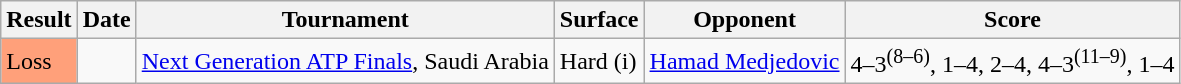<table class="wikitable">
<tr>
<th>Result</th>
<th>Date</th>
<th>Tournament</th>
<th>Surface</th>
<th>Opponent</th>
<th class=unsortable>Score</th>
</tr>
<tr>
<td bgcolor=ffa07a>Loss</td>
<td><a href='#'></a></td>
<td><a href='#'>Next Generation ATP Finals</a>, Saudi Arabia</td>
<td>Hard (i)</td>
<td> <a href='#'>Hamad Medjedovic</a></td>
<td>4–3<sup>(8–6)</sup>, 1–4, 2–4, 4–3<sup>(11–9)</sup>, 1–4</td>
</tr>
</table>
